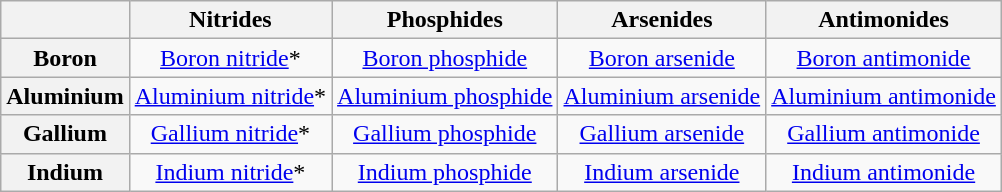<table class="wikitable" style="text-align: center">
<tr>
<th scope="col"></th>
<th scope="col">Nitrides</th>
<th scope="col">Phosphides</th>
<th scope="col">Arsenides</th>
<th scope="col">Antimonides</th>
</tr>
<tr>
<th scope="row">Boron</th>
<td><a href='#'>Boron nitride</a>*</td>
<td><a href='#'>Boron phosphide</a></td>
<td><a href='#'>Boron arsenide</a></td>
<td><a href='#'>Boron antimonide</a></td>
</tr>
<tr>
<th scope="row">Aluminium</th>
<td><a href='#'>Aluminium nitride</a>*</td>
<td><a href='#'>Aluminium phosphide</a></td>
<td><a href='#'>Aluminium arsenide</a></td>
<td><a href='#'>Aluminium antimonide</a></td>
</tr>
<tr>
<th scope="row">Gallium</th>
<td><a href='#'>Gallium nitride</a>*</td>
<td><a href='#'>Gallium phosphide</a></td>
<td><a href='#'>Gallium arsenide</a></td>
<td><a href='#'>Gallium antimonide</a></td>
</tr>
<tr>
<th scope="row">Indium</th>
<td><a href='#'>Indium nitride</a>*</td>
<td><a href='#'>Indium phosphide</a></td>
<td><a href='#'>Indium arsenide</a></td>
<td><a href='#'>Indium antimonide</a></td>
</tr>
</table>
